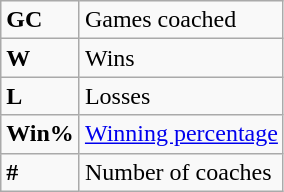<table class="wikitable">
<tr>
<td><strong>GC</strong></td>
<td>Games coached</td>
</tr>
<tr>
<td><strong>W</strong></td>
<td>Wins</td>
</tr>
<tr>
<td><strong>L</strong></td>
<td>Losses</td>
</tr>
<tr>
<td><strong>Win%</strong></td>
<td><a href='#'>Winning percentage</a></td>
</tr>
<tr>
<td><strong>#</strong></td>
<td>Number of coaches</td>
</tr>
</table>
